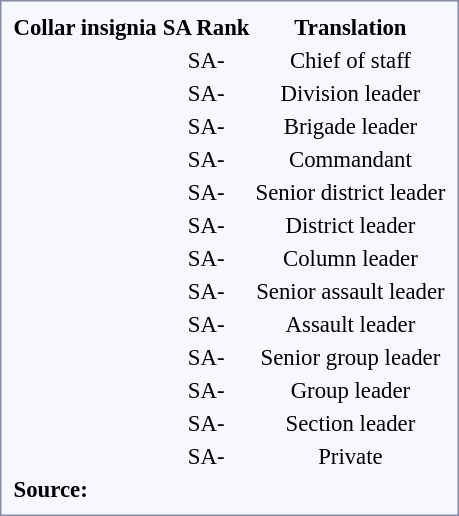<table style="border:1px solid #8888aa; background-color:#f7f8ff; padding:5px; font-size:95%; margin: 0px 12px 12px 0px;">
<tr style="text-align:center;">
<th>Collar insignia</th>
<th>SA Rank</th>
<th>Translation</th>
</tr>
<tr style="text-align:center;">
<td></td>
<td>SA-</td>
<td>Chief of staff</td>
</tr>
<tr style="text-align:center;">
<td></td>
<td>SA-</td>
<td>Division leader</td>
</tr>
<tr style="text-align:center;">
<td></td>
<td>SA-</td>
<td>Brigade leader</td>
</tr>
<tr style="text-align:center;">
<td></td>
<td>SA-</td>
<td>Commandant</td>
</tr>
<tr style="text-align:center;">
<td></td>
<td>SA-</td>
<td>Senior district leader</td>
</tr>
<tr style="text-align:center;">
<td></td>
<td>SA-</td>
<td>District leader</td>
</tr>
<tr style="text-align:center;">
<td></td>
<td>SA-</td>
<td>Column leader</td>
</tr>
<tr style="text-align:center;">
<td></td>
<td>SA-</td>
<td>Senior assault leader</td>
</tr>
<tr style="text-align:center;">
<td></td>
<td>SA-</td>
<td>Assault leader</td>
</tr>
<tr style="text-align:center;">
<td></td>
<td>SA-</td>
<td>Senior group leader</td>
</tr>
<tr style="text-align:center;">
<td></td>
<td>SA-</td>
<td>Group leader</td>
</tr>
<tr style="text-align:center;">
<td></td>
<td>SA-</td>
<td>Section leader</td>
</tr>
<tr style="text-align:center;">
<td></td>
<td>SA-</td>
<td>Private</td>
</tr>
<tr>
<td><strong>Source:</strong></td>
</tr>
</table>
